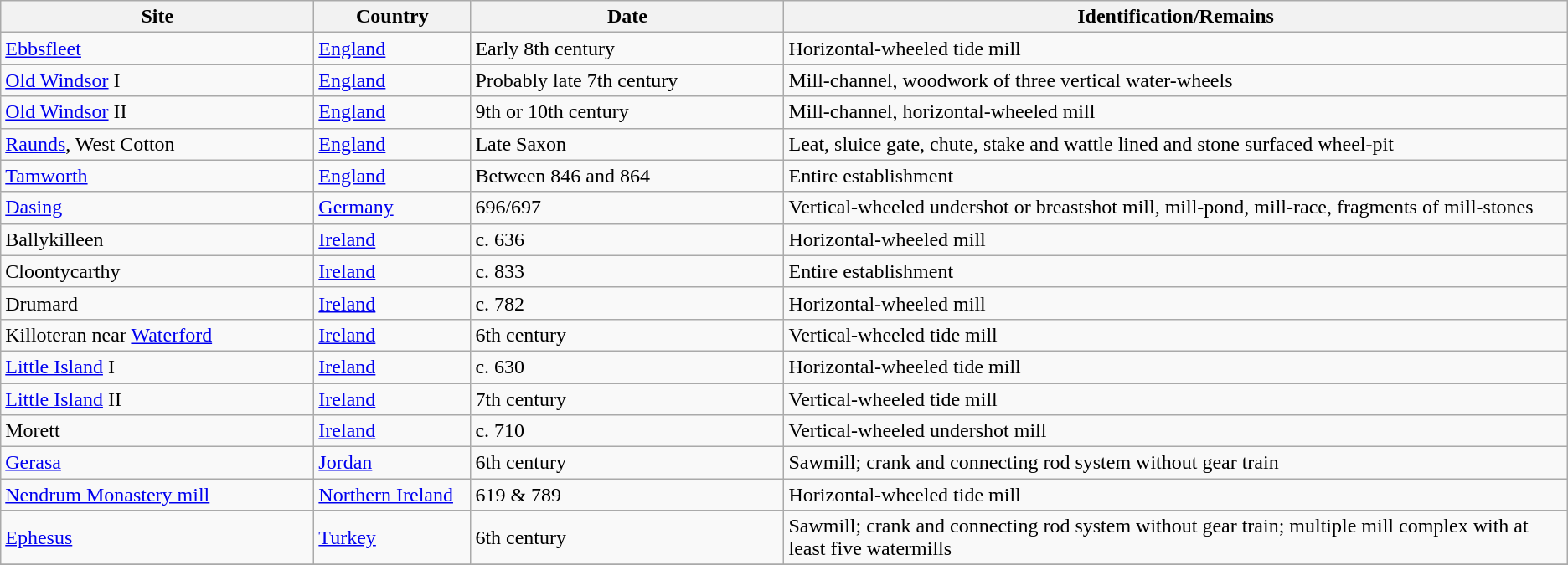<table class="wikitable sortable">
<tr>
<th width="20%">Site</th>
<th width="10%">Country</th>
<th width="20%">Date</th>
<th width="50%">Identification/Remains</th>
</tr>
<tr>
<td><a href='#'>Ebbsfleet</a></td>
<td><a href='#'>England</a></td>
<td>Early 8th century</td>
<td>Horizontal-wheeled tide mill</td>
</tr>
<tr>
<td><a href='#'>Old Windsor</a> I </td>
<td><a href='#'>England</a></td>
<td>Probably late 7th century</td>
<td>Mill-channel, woodwork of three vertical water-wheels</td>
</tr>
<tr>
<td><a href='#'>Old Windsor</a> II </td>
<td><a href='#'>England</a></td>
<td>9th or 10th century</td>
<td>Mill-channel, horizontal-wheeled mill</td>
</tr>
<tr>
<td><a href='#'>Raunds</a>, West Cotton </td>
<td><a href='#'>England</a></td>
<td>Late Saxon</td>
<td>Leat, sluice gate, chute, stake and wattle lined and stone surfaced wheel-pit</td>
</tr>
<tr>
<td><a href='#'>Tamworth</a></td>
<td><a href='#'>England</a></td>
<td>Between 846 and 864</td>
<td>Entire establishment</td>
</tr>
<tr>
<td><a href='#'>Dasing</a></td>
<td><a href='#'>Germany</a></td>
<td>696/697</td>
<td>Vertical-wheeled undershot or breastshot mill, mill-pond, mill-race, fragments of mill-stones</td>
</tr>
<tr>
<td>Ballykilleen </td>
<td><a href='#'>Ireland</a></td>
<td>c. 636</td>
<td>Horizontal-wheeled mill</td>
</tr>
<tr>
<td>Cloontycarthy </td>
<td><a href='#'>Ireland</a></td>
<td>c. 833</td>
<td>Entire establishment</td>
</tr>
<tr>
<td>Drumard </td>
<td><a href='#'>Ireland</a></td>
<td>c. 782</td>
<td>Horizontal-wheeled mill</td>
</tr>
<tr>
<td>Killoteran near <a href='#'>Waterford</a></td>
<td><a href='#'>Ireland</a></td>
<td>6th century</td>
<td>Vertical-wheeled tide mill</td>
</tr>
<tr>
<td><a href='#'>Little Island</a> I </td>
<td><a href='#'>Ireland</a></td>
<td>c. 630</td>
<td>Horizontal-wheeled tide mill</td>
</tr>
<tr>
<td><a href='#'>Little Island</a> II </td>
<td><a href='#'>Ireland</a></td>
<td>7th century</td>
<td>Vertical-wheeled tide mill</td>
</tr>
<tr>
<td>Morett </td>
<td><a href='#'>Ireland</a></td>
<td>c. 710</td>
<td>Vertical-wheeled undershot mill</td>
</tr>
<tr>
<td><a href='#'>Gerasa</a></td>
<td><a href='#'>Jordan</a></td>
<td>6th century</td>
<td>Sawmill; crank and connecting rod system without gear train</td>
</tr>
<tr>
<td><a href='#'>Nendrum Monastery mill</a></td>
<td><a href='#'>Northern Ireland</a></td>
<td>619 & 789</td>
<td>Horizontal-wheeled tide mill</td>
</tr>
<tr>
<td><a href='#'>Ephesus</a></td>
<td><a href='#'>Turkey</a></td>
<td>6th century</td>
<td>Sawmill; crank and connecting rod system without gear train; multiple mill complex with at least five watermills</td>
</tr>
<tr>
</tr>
</table>
